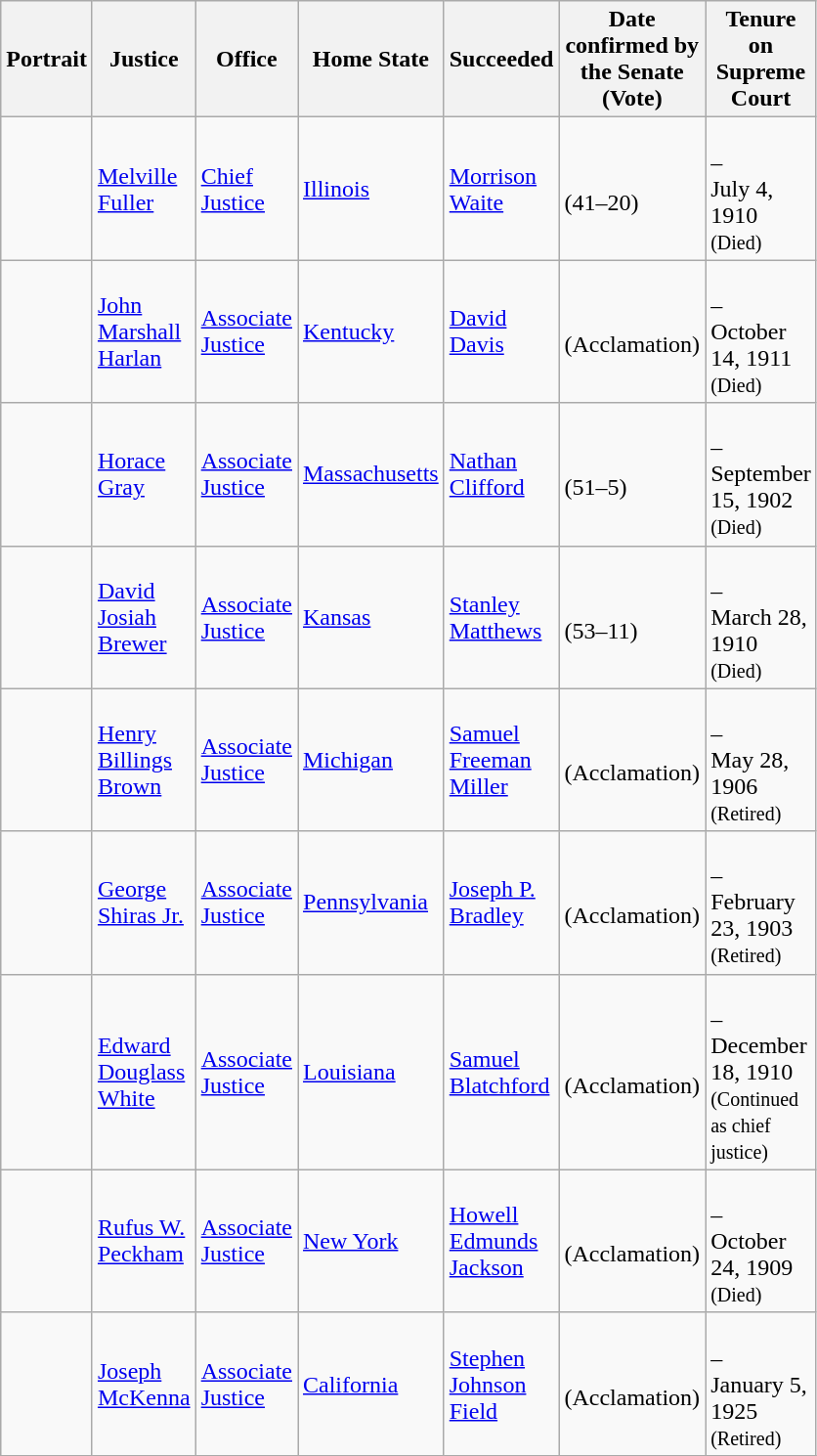<table class="wikitable sortable">
<tr>
<th scope="col" style="width: 10px;">Portrait</th>
<th scope="col" style="width: 10px;">Justice</th>
<th scope="col" style="width: 10px;">Office</th>
<th scope="col" style="width: 10px;">Home State</th>
<th scope="col" style="width: 10px;">Succeeded</th>
<th scope="col" style="width: 10px;">Date confirmed by the Senate<br>(Vote)</th>
<th scope="col" style="width: 10px;">Tenure on Supreme Court</th>
</tr>
<tr>
<td></td>
<td><a href='#'>Melville Fuller</a></td>
<td><a href='#'>Chief Justice</a></td>
<td><a href='#'>Illinois</a></td>
<td><a href='#'>Morrison Waite</a></td>
<td><br>(41–20)</td>
<td><br>–<br>July 4, 1910<br><small>(Died)</small></td>
</tr>
<tr>
<td></td>
<td><a href='#'>John Marshall Harlan</a></td>
<td><a href='#'>Associate Justice</a></td>
<td><a href='#'>Kentucky</a></td>
<td><a href='#'>David Davis</a></td>
<td><br>(Acclamation)</td>
<td><br>–<br>October 14, 1911<br><small>(Died)</small></td>
</tr>
<tr>
<td></td>
<td><a href='#'>Horace Gray</a></td>
<td><a href='#'>Associate Justice</a></td>
<td><a href='#'>Massachusetts</a></td>
<td><a href='#'>Nathan Clifford</a></td>
<td><br>(51–5)</td>
<td><br>–<br>September 15, 1902<br><small>(Died)</small></td>
</tr>
<tr>
<td></td>
<td><a href='#'>David Josiah Brewer</a></td>
<td><a href='#'>Associate Justice</a></td>
<td><a href='#'>Kansas</a></td>
<td><a href='#'>Stanley Matthews</a></td>
<td><br>(53–11)</td>
<td><br>–<br>March 28, 1910<br><small>(Died)</small></td>
</tr>
<tr>
<td></td>
<td><a href='#'>Henry Billings Brown</a></td>
<td><a href='#'>Associate Justice</a></td>
<td><a href='#'>Michigan</a></td>
<td><a href='#'>Samuel Freeman Miller</a></td>
<td><br>(Acclamation)</td>
<td><br>–<br>May 28, 1906<br><small>(Retired)</small></td>
</tr>
<tr>
<td></td>
<td><a href='#'>George Shiras Jr.</a></td>
<td><a href='#'>Associate Justice</a></td>
<td><a href='#'>Pennsylvania</a></td>
<td><a href='#'>Joseph P. Bradley</a></td>
<td><br>(Acclamation)</td>
<td><br>–<br>February 23, 1903<br><small>(Retired)</small></td>
</tr>
<tr>
<td></td>
<td><a href='#'>Edward Douglass White</a></td>
<td><a href='#'>Associate Justice</a></td>
<td><a href='#'>Louisiana</a></td>
<td><a href='#'>Samuel Blatchford</a></td>
<td><br>(Acclamation)</td>
<td><br>–<br>December 18, 1910<br><small><span>(Continued as chief justice)</span></small></td>
</tr>
<tr>
<td></td>
<td><a href='#'>Rufus W. Peckham</a></td>
<td><a href='#'>Associate Justice</a></td>
<td><a href='#'>New York</a></td>
<td><a href='#'>Howell Edmunds Jackson</a></td>
<td><br>(Acclamation)</td>
<td><br>–<br>October 24, 1909<br><small>(Died)</small></td>
</tr>
<tr>
<td></td>
<td><a href='#'>Joseph McKenna</a></td>
<td><a href='#'>Associate Justice</a></td>
<td><a href='#'>California</a></td>
<td><a href='#'>Stephen Johnson Field</a></td>
<td><br>(Acclamation)</td>
<td><br>–<br>January 5, 1925<br><small>(Retired)</small></td>
</tr>
<tr>
</tr>
</table>
